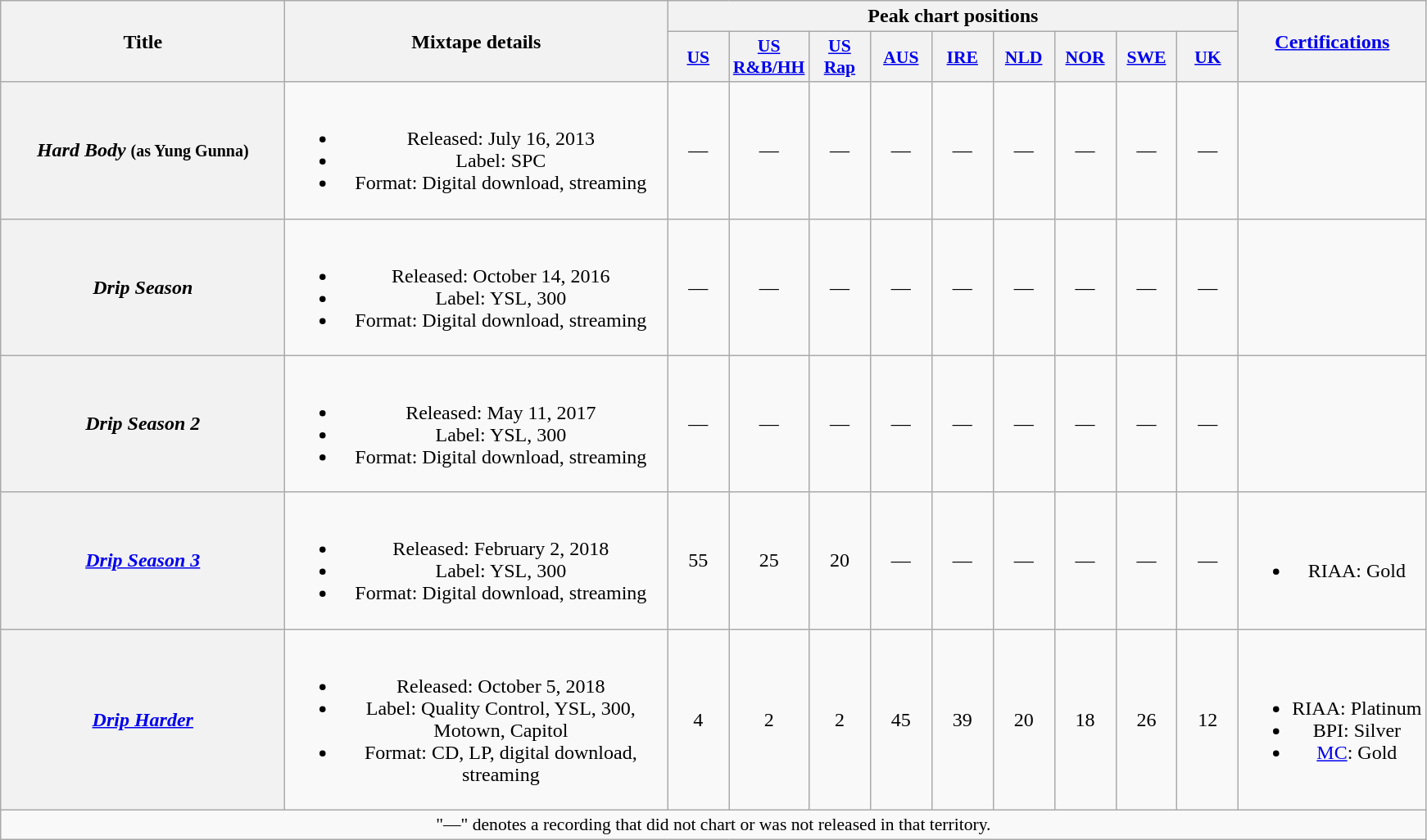<table class="wikitable plainrowheaders" style="text-align:center;">
<tr>
<th scope="col" rowspan="2" style="width:14em;">Title</th>
<th scope="col" rowspan="2" style="width:19em;">Mixtape details</th>
<th scope="col" colspan="9">Peak chart positions</th>
<th scope="col" rowspan="2"><a href='#'>Certifications</a></th>
</tr>
<tr>
<th scope="col" style="width:3em;font-size:90%;"><a href='#'>US</a><br></th>
<th scope="col" style="width:3em;font-size:90%;"><a href='#'>US R&B/HH</a><br></th>
<th scope="col" style="width:3em;font-size:90%;"><a href='#'>US<br>Rap</a><br></th>
<th scope="col" style="width:3em;font-size:90%;"><a href='#'>AUS</a><br></th>
<th scope="col" style="width:3em;font-size:90%;"><a href='#'>IRE</a><br></th>
<th scope="col" style="width:3em;font-size:90%;"><a href='#'>NLD</a><br></th>
<th scope="col" style="width:3em;font-size:90%;"><a href='#'>NOR</a><br></th>
<th scope="col" style="width:3em;font-size:90%;"><a href='#'>SWE</a><br></th>
<th scope="col" style="width:3em;font-size:90%;"><a href='#'>UK</a><br></th>
</tr>
<tr>
<th scope="row"><em>Hard Body</em> <small>(as Yung Gunna)</small></th>
<td><br><ul><li>Released: July 16, 2013</li><li>Label: SPC</li><li>Format: Digital download, streaming</li></ul></td>
<td>—</td>
<td>—</td>
<td>—</td>
<td>—</td>
<td>—</td>
<td>—</td>
<td>—</td>
<td>—</td>
<td>—</td>
<td></td>
</tr>
<tr>
<th scope="row"><em>Drip Season</em></th>
<td><br><ul><li>Released: October 14, 2016</li><li>Label: YSL, 300</li><li>Format: Digital download, streaming</li></ul></td>
<td>—</td>
<td>—</td>
<td>—</td>
<td>—</td>
<td>—</td>
<td>—</td>
<td>—</td>
<td>—</td>
<td>—</td>
<td></td>
</tr>
<tr>
<th scope="row"><em>Drip Season 2</em></th>
<td><br><ul><li>Released: May 11, 2017</li><li>Label: YSL, 300</li><li>Format: Digital download, streaming</li></ul></td>
<td>—</td>
<td>—</td>
<td>—</td>
<td>—</td>
<td>—</td>
<td>—</td>
<td>—</td>
<td>—</td>
<td>—</td>
<td></td>
</tr>
<tr>
<th scope="row"><em><a href='#'>Drip Season 3</a></em></th>
<td><br><ul><li>Released: February 2, 2018</li><li>Label: YSL, 300</li><li>Format: Digital download, streaming</li></ul></td>
<td>55</td>
<td>25</td>
<td>20</td>
<td>—</td>
<td>—</td>
<td>—</td>
<td>—</td>
<td>—</td>
<td>—</td>
<td><br><ul><li>RIAA: Gold</li></ul></td>
</tr>
<tr>
<th scope="row"><em><a href='#'>Drip Harder</a></em><br></th>
<td><br><ul><li>Released: October 5, 2018</li><li>Label: Quality Control, YSL, 300, Motown, Capitol</li><li>Format: CD, LP, digital download, streaming</li></ul></td>
<td>4</td>
<td>2</td>
<td>2</td>
<td>45</td>
<td>39</td>
<td>20</td>
<td>18</td>
<td>26</td>
<td>12</td>
<td><br><ul><li>RIAA: Platinum</li><li>BPI: Silver</li><li><a href='#'>MC</a>: Gold</li></ul></td>
</tr>
<tr>
<td colspan="13" style="font-size:90%">"—" denotes a recording that did not chart or was not released in that territory.</td>
</tr>
</table>
